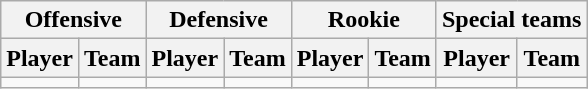<table class="wikitable" border="1">
<tr>
<th colspan="2">Offensive</th>
<th colspan="2">Defensive</th>
<th colspan="2">Rookie</th>
<th colspan="2">Special teams</th>
</tr>
<tr>
<th>Player</th>
<th>Team</th>
<th>Player</th>
<th>Team</th>
<th>Player</th>
<th>Team</th>
<th>Player</th>
<th>Team</th>
</tr>
<tr>
<td></td>
<td></td>
<td></td>
<td></td>
<td></td>
<td></td>
<td></td>
<td></td>
</tr>
</table>
